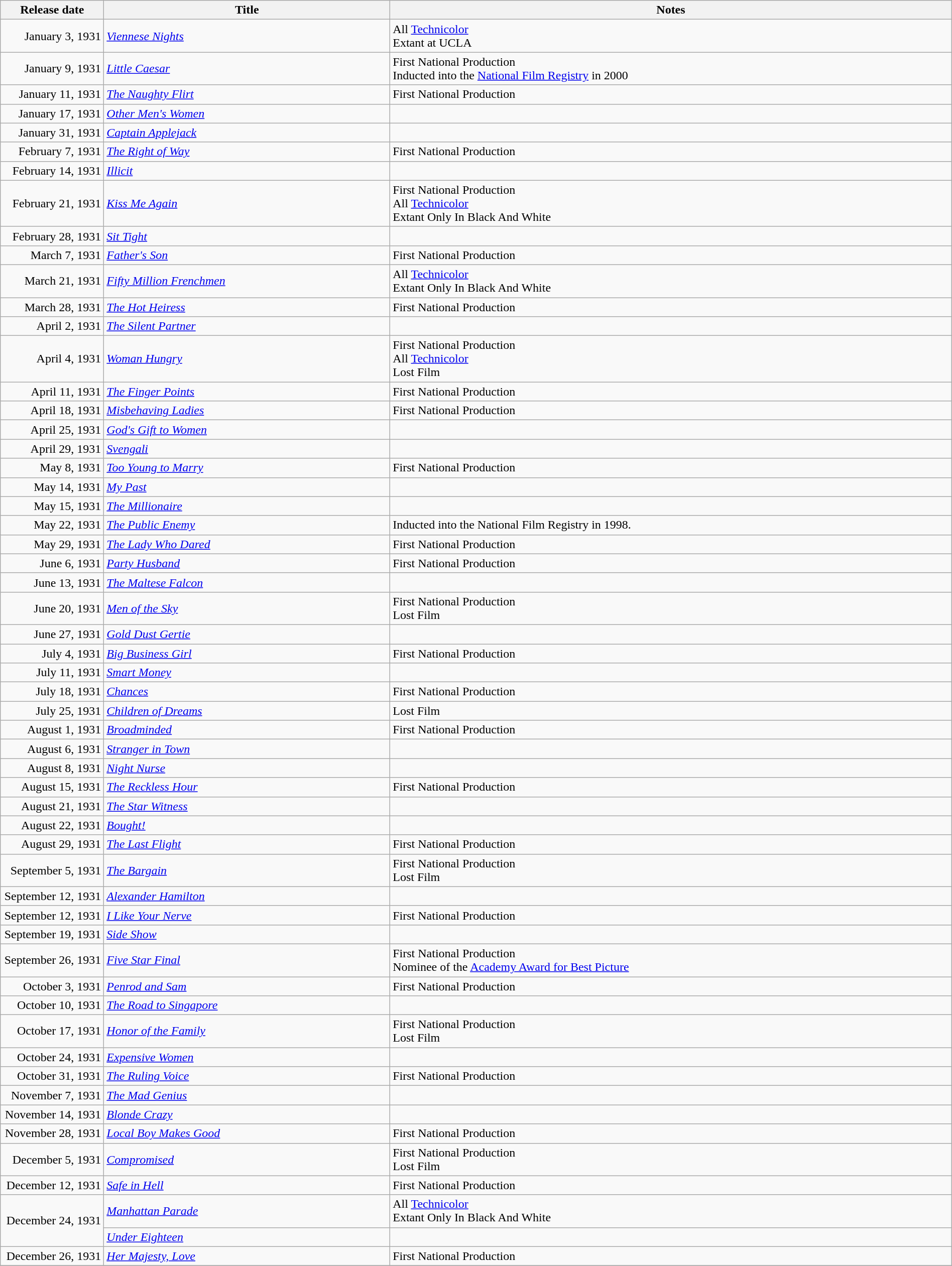<table class="wikitable sortable" style="width:100%;">
<tr>
<th scope="col" style="width:130px;">Release date</th>
<th>Title</th>
<th>Notes</th>
</tr>
<tr>
<td style="text-align:right;">January 3, 1931</td>
<td><em><a href='#'>Viennese Nights</a></em></td>
<td>All <a href='#'>Technicolor</a><br> Extant at UCLA</td>
</tr>
<tr>
<td style="text-align:right;">January 9, 1931</td>
<td><em><a href='#'>Little Caesar</a></em></td>
<td>First National Production<br>Inducted into the <a href='#'>National Film Registry</a> in 2000</td>
</tr>
<tr>
<td style="text-align:right;">January 11, 1931</td>
<td><em><a href='#'>The Naughty Flirt</a></em></td>
<td>First National Production</td>
</tr>
<tr>
<td style="text-align:right;">January 17, 1931</td>
<td><em><a href='#'>Other Men's Women</a></em></td>
<td></td>
</tr>
<tr>
<td style="text-align:right;">January 31, 1931</td>
<td><em><a href='#'>Captain Applejack</a></em></td>
<td></td>
</tr>
<tr>
<td style="text-align:right;">February 7, 1931</td>
<td><em><a href='#'>The Right of Way</a></em></td>
<td>First National Production</td>
</tr>
<tr>
<td style="text-align:right;">February 14, 1931</td>
<td><em><a href='#'>Illicit</a></em></td>
<td></td>
</tr>
<tr>
<td style="text-align:right;">February 21, 1931</td>
<td><em><a href='#'>Kiss Me Again</a></em></td>
<td>First National Production<br>All <a href='#'>Technicolor</a><br> Extant Only In Black And White</td>
</tr>
<tr>
<td style="text-align:right;">February 28, 1931</td>
<td><em><a href='#'>Sit Tight</a></em></td>
<td></td>
</tr>
<tr>
<td style="text-align:right;">March 7, 1931</td>
<td><em><a href='#'>Father's Son</a></em></td>
<td>First National Production</td>
</tr>
<tr>
<td style="text-align:right;">March 21, 1931</td>
<td><em><a href='#'>Fifty Million Frenchmen</a></em></td>
<td>All <a href='#'>Technicolor</a><br> Extant Only In Black And White</td>
</tr>
<tr>
<td style="text-align:right;">March 28, 1931</td>
<td><em><a href='#'>The Hot Heiress</a></em></td>
<td>First National Production</td>
</tr>
<tr>
<td style="text-align:right;">April 2, 1931</td>
<td><em><a href='#'>The Silent Partner</a></em></td>
<td></td>
</tr>
<tr>
<td style="text-align:right;">April 4, 1931</td>
<td><em><a href='#'>Woman Hungry</a></em></td>
<td>First National Production<br>All <a href='#'>Technicolor</a><br> Lost Film</td>
</tr>
<tr>
<td style="text-align:right;">April 11, 1931</td>
<td><em><a href='#'>The Finger Points</a></em></td>
<td>First National Production</td>
</tr>
<tr>
<td style="text-align:right;">April 18, 1931</td>
<td><em><a href='#'>Misbehaving Ladies</a></em></td>
<td>First National Production</td>
</tr>
<tr>
<td style="text-align:right;">April 25, 1931</td>
<td><em><a href='#'>God's Gift to Women</a></em></td>
<td></td>
</tr>
<tr>
<td style="text-align:right;">April 29, 1931</td>
<td><em><a href='#'>Svengali</a></em></td>
<td></td>
</tr>
<tr>
<td style="text-align:right;">May 8, 1931</td>
<td><em><a href='#'>Too Young to Marry</a></em></td>
<td>First National Production</td>
</tr>
<tr>
<td style="text-align:right;">May 14, 1931</td>
<td><em><a href='#'>My Past</a></em></td>
<td></td>
</tr>
<tr>
<td style="text-align:right;">May 15, 1931</td>
<td><em><a href='#'>The Millionaire</a></em></td>
<td></td>
</tr>
<tr>
<td style="text-align:right;">May 22, 1931</td>
<td><em><a href='#'>The Public Enemy</a></em></td>
<td>Inducted into the National Film Registry in 1998.</td>
</tr>
<tr>
<td style="text-align:right;">May 29, 1931</td>
<td><em><a href='#'>The Lady Who Dared</a></em></td>
<td>First National Production</td>
</tr>
<tr>
<td style="text-align:right;">June 6, 1931</td>
<td><em><a href='#'>Party Husband</a></em></td>
<td>First National Production</td>
</tr>
<tr>
<td style="text-align:right;">June 13, 1931</td>
<td><em><a href='#'>The Maltese Falcon</a></em></td>
<td></td>
</tr>
<tr>
<td style="text-align:right;">June 20, 1931</td>
<td><em><a href='#'>Men of the Sky</a></em></td>
<td>First National Production<br>Lost Film</td>
</tr>
<tr>
<td style="text-align:right;">June 27, 1931</td>
<td><em><a href='#'>Gold Dust Gertie</a></em></td>
<td></td>
</tr>
<tr>
<td style="text-align:right;">July 4, 1931</td>
<td><em><a href='#'>Big Business Girl</a></em></td>
<td>First National Production</td>
</tr>
<tr>
<td style="text-align:right;">July 11, 1931</td>
<td><em><a href='#'>Smart Money</a></em></td>
<td></td>
</tr>
<tr>
<td style="text-align:right;">July 18, 1931</td>
<td><em><a href='#'>Chances</a></em></td>
<td>First National Production</td>
</tr>
<tr>
<td style="text-align:right;">July 25, 1931</td>
<td><em><a href='#'>Children of Dreams</a></em></td>
<td>Lost Film</td>
</tr>
<tr>
<td style="text-align:right;">August 1, 1931</td>
<td><em><a href='#'>Broadminded</a></em></td>
<td>First National Production</td>
</tr>
<tr>
<td style="text-align:right;">August 6, 1931</td>
<td><em><a href='#'>Stranger in Town</a></em></td>
<td></td>
</tr>
<tr>
<td style="text-align:right;">August 8, 1931</td>
<td><em><a href='#'>Night Nurse</a></em></td>
<td></td>
</tr>
<tr>
<td style="text-align:right;">August 15, 1931</td>
<td><em><a href='#'>The Reckless Hour</a></em></td>
<td>First National Production</td>
</tr>
<tr>
<td style="text-align:right;">August 21, 1931</td>
<td><em><a href='#'>The Star Witness</a></em></td>
<td></td>
</tr>
<tr>
<td style="text-align:right;">August 22, 1931</td>
<td><em><a href='#'>Bought!</a></em></td>
<td></td>
</tr>
<tr>
<td style="text-align:right;">August 29, 1931</td>
<td><em><a href='#'>The Last Flight</a></em></td>
<td>First National Production</td>
</tr>
<tr>
<td style="text-align:right;">September 5, 1931</td>
<td><em><a href='#'>The Bargain</a></em></td>
<td>First National Production<br>Lost Film</td>
</tr>
<tr>
<td style="text-align:right;">September 12, 1931</td>
<td><em><a href='#'>Alexander Hamilton</a></em></td>
<td></td>
</tr>
<tr>
<td style="text-align:right;">September 12, 1931</td>
<td><em><a href='#'>I Like Your Nerve</a></em></td>
<td>First National Production</td>
</tr>
<tr>
<td style="text-align:right;">September 19, 1931</td>
<td><em><a href='#'>Side Show</a></em></td>
<td></td>
</tr>
<tr>
<td style="text-align:right;">September 26, 1931</td>
<td><em><a href='#'>Five Star Final</a></em></td>
<td>First National Production<br>Nominee of the <a href='#'>Academy Award for Best Picture</a></td>
</tr>
<tr>
<td style="text-align:right;">October 3, 1931</td>
<td><em><a href='#'>Penrod and Sam</a></em></td>
<td>First National Production</td>
</tr>
<tr>
<td style="text-align:right;">October 10, 1931</td>
<td><em><a href='#'>The Road to Singapore</a></em></td>
<td></td>
</tr>
<tr>
<td style="text-align:right;">October 17, 1931</td>
<td><em><a href='#'>Honor of the Family</a></em></td>
<td>First National Production<br>Lost Film</td>
</tr>
<tr>
<td style="text-align:right;">October 24, 1931</td>
<td><em><a href='#'>Expensive Women</a></em></td>
<td></td>
</tr>
<tr>
<td style="text-align:right;">October 31, 1931</td>
<td><em><a href='#'>The Ruling Voice</a></em></td>
<td>First National Production</td>
</tr>
<tr>
<td style="text-align:right;">November 7, 1931</td>
<td><em><a href='#'>The Mad Genius</a></em></td>
<td></td>
</tr>
<tr>
<td style="text-align:right;">November 14, 1931</td>
<td><em><a href='#'>Blonde Crazy</a></em></td>
<td></td>
</tr>
<tr>
<td style="text-align:right;">November 28, 1931</td>
<td><em><a href='#'>Local Boy Makes Good</a></em></td>
<td>First National Production</td>
</tr>
<tr>
<td style="text-align:right;">December 5, 1931</td>
<td><em><a href='#'>Compromised</a></em></td>
<td>First National Production<br>Lost Film</td>
</tr>
<tr>
<td style="text-align:right;">December 12, 1931</td>
<td><em><a href='#'>Safe in Hell</a></em></td>
<td>First National Production</td>
</tr>
<tr>
<td style="text-align:right;" rowspan="2">December 24, 1931</td>
<td><em><a href='#'>Manhattan Parade</a></em></td>
<td>All <a href='#'>Technicolor</a><br> Extant Only In Black And White</td>
</tr>
<tr>
<td><em><a href='#'>Under Eighteen</a></em></td>
<td></td>
</tr>
<tr>
<td style="text-align:right;">December 26, 1931</td>
<td><em><a href='#'>Her Majesty, Love</a></em></td>
<td>First National Production</td>
</tr>
<tr>
</tr>
</table>
